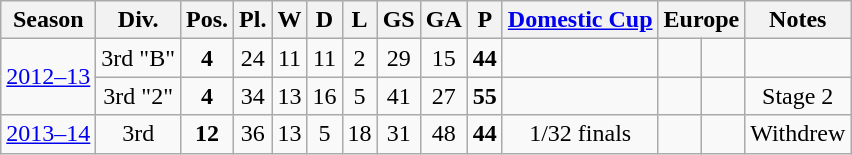<table class="wikitable">
<tr>
<th>Season</th>
<th>Div.</th>
<th>Pos.</th>
<th>Pl.</th>
<th>W</th>
<th>D</th>
<th>L</th>
<th>GS</th>
<th>GA</th>
<th>P</th>
<th><a href='#'>Domestic Cup</a></th>
<th colspan=2>Europe</th>
<th>Notes</th>
</tr>
<tr>
<td align=center rowspan="2"><a href='#'>2012–13</a></td>
<td align=center>3rd "B"</td>
<td align=center><strong>4</strong></td>
<td align=center>24</td>
<td align=center>11</td>
<td align=center>11</td>
<td align=center>2</td>
<td align=center>29</td>
<td align=center>15</td>
<td align=center><strong>44</strong></td>
<td align=center></td>
<td align=center></td>
<td align=center></td>
<td align=center></td>
</tr>
<tr>
<td align=center>3rd "2"</td>
<td align=center><strong>4</strong></td>
<td align=center>34</td>
<td align=center>13</td>
<td align=center>16</td>
<td align=center>5</td>
<td align=center>41</td>
<td align=center>27</td>
<td align=center><strong>55</strong></td>
<td align=center></td>
<td align=center></td>
<td align=center></td>
<td align=center>Stage 2</td>
</tr>
<tr>
<td align=center><a href='#'>2013–14</a></td>
<td align=center>3rd</td>
<td align=center><strong>12</strong></td>
<td align=center>36</td>
<td align=center>13</td>
<td align=center>5</td>
<td align=center>18</td>
<td align=center>31</td>
<td align=center>48</td>
<td align=center><strong>44</strong></td>
<td align=center>1/32 finals</td>
<td align=center></td>
<td align=center></td>
<td align=center>Withdrew</td>
</tr>
</table>
